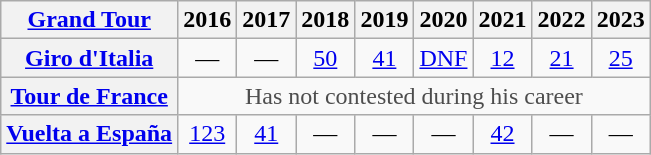<table class="wikitable plainrowheaders">
<tr>
<th scope="col"><a href='#'>Grand Tour</a></th>
<th scope="col">2016</th>
<th scope="col">2017</th>
<th scope="col">2018</th>
<th scope="col">2019</th>
<th scope="col">2020</th>
<th scope="col">2021</th>
<th scope="col">2022</th>
<th scope="col">2023</th>
</tr>
<tr style="text-align:center;">
<th scope="row"> <a href='#'>Giro d'Italia</a></th>
<td>—</td>
<td>—</td>
<td><a href='#'>50</a></td>
<td><a href='#'>41</a></td>
<td><a href='#'>DNF</a></td>
<td><a href='#'>12</a></td>
<td><a href='#'>21</a></td>
<td><a href='#'>25</a></td>
</tr>
<tr style="text-align:center;">
<th scope="row"> <a href='#'>Tour de France</a></th>
<td style="color:#4d4d4d;" colspan=8>Has not contested during his career</td>
</tr>
<tr style="text-align:center;">
<th scope="row"> <a href='#'>Vuelta a España</a></th>
<td><a href='#'>123</a></td>
<td><a href='#'>41</a></td>
<td>—</td>
<td>—</td>
<td>—</td>
<td><a href='#'>42</a></td>
<td>—</td>
<td>—</td>
</tr>
</table>
